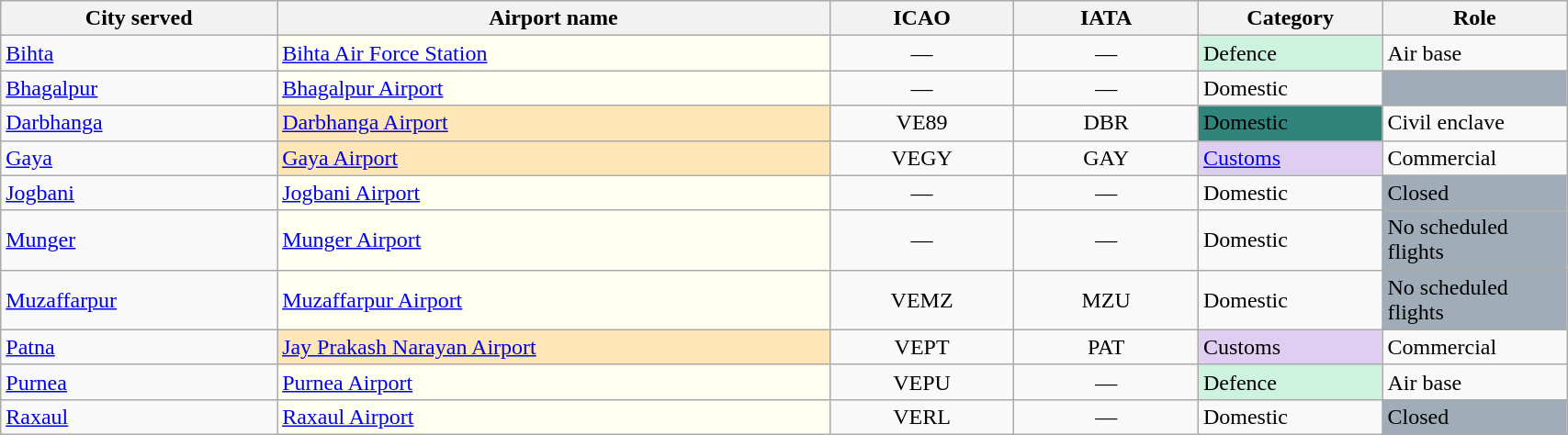<table class="wikitable sortable" style="width:90%;">
<tr>
<th style="width:15%;">City served</th>
<th style="width:30%;">Airport name</th>
<th style="width:10%;">ICAO</th>
<th style="width:10%;">IATA</th>
<th style="width:10%;">Category</th>
<th style="width:10%;">Role</th>
</tr>
<tr>
<td><a href='#'>Bihta</a></td>
<td style="background:ivory;"><a href='#'>Bihta Air Force Station</a></td>
<td align="center">—</td>
<td align="center">—</td>
<td style="background:#CEF2E0;">Defence</td>
<td>Air base</td>
</tr>
<tr>
<td><a href='#'>Bhagalpur</a></td>
<td style="background:ivory;"><a href='#'>Bhagalpur Airport</a></td>
<td align="center">—</td>
<td align="center">—</td>
<td>Domestic</td>
<td style="background:#a0acb8;"></td>
</tr>
<tr>
<td><a href='#'>Darbhanga</a></td>
<td style="background:#ffe6b7;;"><a href='#'>Darbhanga Airport</a></td>
<td align="center">VE89</td>
<td align="center">DBR</td>
<td style="background:#2F847C;">Domestic</td>
<td>Civil enclave</td>
</tr>
<tr>
<td><a href='#'>Gaya</a></td>
<td style="background:#ffe6b7;"><a href='#'>Gaya Airport</a></td>
<td align="center">VEGY</td>
<td align="center">GAY</td>
<td style="background:#E0CEF2;"><a href='#'>Customs</a></td>
<td>Commercial</td>
</tr>
<tr>
<td><a href='#'>Jogbani</a></td>
<td style="background:ivory;"><a href='#'>Jogbani Airport</a></td>
<td align="center">—</td>
<td align="center">—</td>
<td>Domestic</td>
<td style="background:#A0ACB8">Closed</td>
</tr>
<tr>
<td><a href='#'>Munger</a></td>
<td style="background:ivory;"><a href='#'>Munger Airport</a></td>
<td align="center">—</td>
<td align="center">—</td>
<td style="background:;">Domestic</td>
<td style="background:#A0ACB8;">No scheduled flights</td>
</tr>
<tr>
<td><a href='#'>Muzaffarpur</a></td>
<td style="background:ivory;"><a href='#'>Muzaffarpur Airport</a></td>
<td align="center">VEMZ</td>
<td align="center">MZU</td>
<td style="background:;">Domestic</td>
<td style="background:#A0ACB8;">No scheduled flights</td>
</tr>
<tr>
<td><a href='#'>Patna</a></td>
<td style="background:#ffe6b7;"><a href='#'>Jay Prakash Narayan Airport</a></td>
<td align="center">VEPT</td>
<td align="center">PAT</td>
<td style="background:#E0CEF2;">Customs</td>
<td>Commercial</td>
</tr>
<tr>
<td><a href='#'>Purnea</a></td>
<td style="background:ivory;"><a href='#'>Purnea Airport</a></td>
<td align="center">VEPU</td>
<td align="center">—</td>
<td style="background:#CEF2E0;">Defence</td>
<td>Air base</td>
</tr>
<tr>
<td><a href='#'>Raxaul</a></td>
<td style="background:ivory;"><a href='#'>Raxaul Airport</a></td>
<td align="center">VERL</td>
<td align="center">—</td>
<td>Domestic</td>
<td style="background:#A0ACB8">Closed</td>
</tr>
</table>
